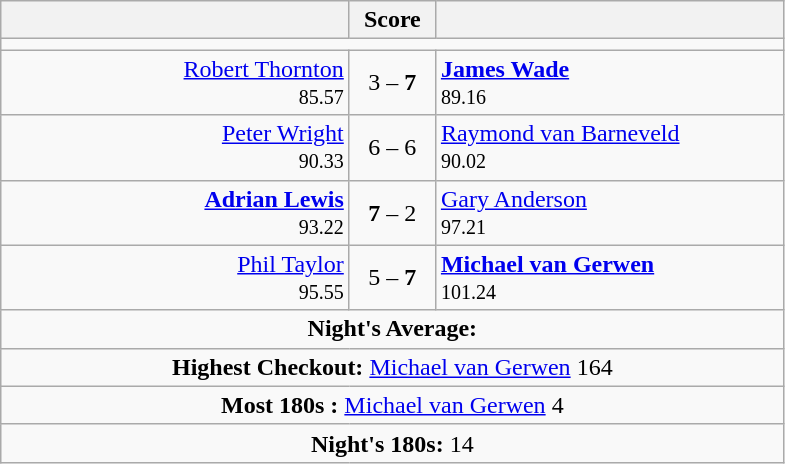<table class=wikitable style="text-align:center">
<tr>
<th width=225></th>
<th width=50>Score</th>
<th width=225></th>
</tr>
<tr align=centre>
<td colspan="3"></td>
</tr>
<tr align=left>
<td align=right><a href='#'>Robert Thornton</a>  <br><small><span>85.57</span></small></td>
<td align=center>3 – <strong>7</strong></td>
<td> <strong><a href='#'>James Wade</a></strong> <br><small><span>89.16</span></small></td>
</tr>
<tr align=left>
<td align=right><a href='#'>Peter Wright</a> <br><small><span>90.33</span></small></td>
<td align=center>6 – 6</td>
<td> <a href='#'>Raymond van Barneveld</a> <br><small><span>90.02</span></small></td>
</tr>
<tr align=left>
<td align=right><strong><a href='#'>Adrian Lewis</a></strong>  <br><small><span>93.22</span></small></td>
<td align=center><strong>7</strong> – 2</td>
<td> <a href='#'>Gary Anderson</a> <br><small><span>97.21</span></small></td>
</tr>
<tr align=left>
<td align=right><a href='#'>Phil Taylor</a>  <br><small><span>95.55</span></small></td>
<td align=center>5 – <strong>7</strong></td>
<td> <strong><a href='#'>Michael van Gerwen</a></strong> <br><small><span>101.24</span></small></td>
</tr>
<tr align=center>
<td colspan="3"><strong>Night's Average:</strong> </td>
</tr>
<tr align=center>
<td colspan="3"><strong>Highest Checkout:</strong>  <a href='#'>Michael van Gerwen</a> 164</td>
</tr>
<tr align=center>
<td colspan="3"><strong>Most 180s :</strong>  <a href='#'>Michael van Gerwen</a> 4</td>
</tr>
<tr align=center>
<td colspan="3"><strong>Night's 180s:</strong> 14</td>
</tr>
</table>
